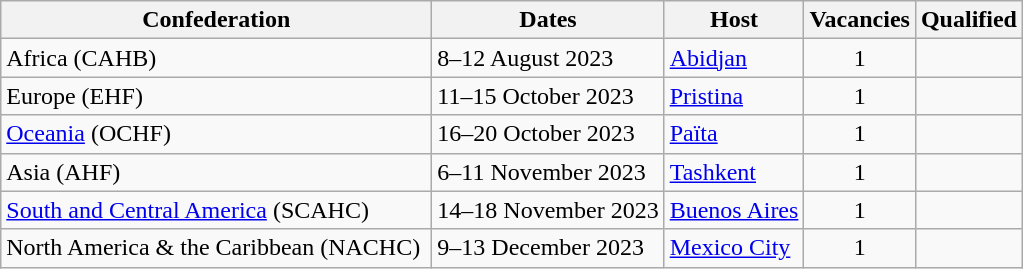<table class="wikitable">
<tr>
<th width=280>Confederation</th>
<th>Dates</th>
<th>Host</th>
<th>Vacancies</th>
<th>Qualified</th>
</tr>
<tr>
<td>Africa (CAHB)</td>
<td>8–12 August 2023</td>
<td> <a href='#'>Abidjan</a></td>
<td align=center>1</td>
<td></td>
</tr>
<tr>
<td>Europe (EHF)</td>
<td>11–15 October 2023</td>
<td> <a href='#'>Pristina</a></td>
<td align=center>1</td>
<td></td>
</tr>
<tr>
<td><a href='#'>Oceania</a> (OCHF)</td>
<td>16–20 October 2023</td>
<td> <a href='#'>Païta</a></td>
<td align=center>1</td>
<td></td>
</tr>
<tr>
<td>Asia (AHF)</td>
<td>6–11 November 2023</td>
<td> <a href='#'>Tashkent</a></td>
<td align=center>1</td>
<td></td>
</tr>
<tr>
<td><a href='#'>South and Central America</a> (SCAHC)</td>
<td>14–18 November 2023</td>
<td> <a href='#'>Buenos Aires</a></td>
<td align=center>1</td>
<td></td>
</tr>
<tr>
<td>North America & the Caribbean (NACHC)</td>
<td>9–13 December 2023</td>
<td> <a href='#'>Mexico City</a></td>
<td align=center>1</td>
<td></td>
</tr>
</table>
